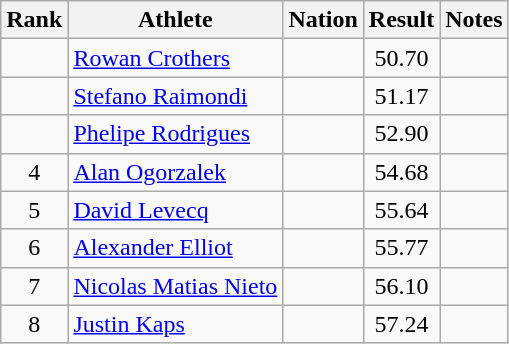<table class="wikitable sortable" style="text-align:center">
<tr>
<th>Rank</th>
<th>Athlete</th>
<th>Nation</th>
<th>Result</th>
<th>Notes</th>
</tr>
<tr>
<td></td>
<td align=left><a href='#'>Rowan Crothers</a></td>
<td align=left></td>
<td>50.70</td>
<td></td>
</tr>
<tr>
<td></td>
<td align=left><a href='#'>Stefano Raimondi</a></td>
<td align=left></td>
<td>51.17</td>
<td></td>
</tr>
<tr>
<td></td>
<td align=left><a href='#'>Phelipe Rodrigues</a></td>
<td align=left></td>
<td>52.90</td>
<td></td>
</tr>
<tr>
<td>4</td>
<td align=left><a href='#'>Alan Ogorzalek</a></td>
<td align=left></td>
<td>54.68</td>
<td></td>
</tr>
<tr>
<td>5</td>
<td align=left><a href='#'>David Levecq</a></td>
<td align=left></td>
<td>55.64</td>
<td></td>
</tr>
<tr>
<td>6</td>
<td align=left><a href='#'>Alexander Elliot</a></td>
<td align=left></td>
<td>55.77</td>
<td></td>
</tr>
<tr>
<td>7</td>
<td align=left><a href='#'>Nicolas Matias Nieto</a></td>
<td align=left></td>
<td>56.10</td>
<td></td>
</tr>
<tr>
<td>8</td>
<td align=left><a href='#'>Justin Kaps</a></td>
<td align=left></td>
<td>57.24</td>
<td></td>
</tr>
</table>
